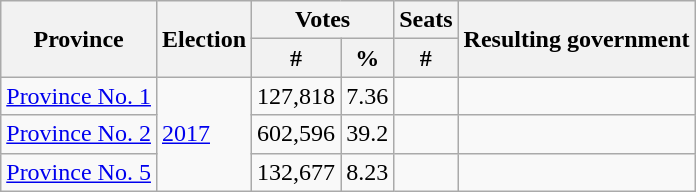<table class="wikitable">
<tr>
<th rowspan="2">Province</th>
<th rowspan="2">Election</th>
<th colspan="2">Votes</th>
<th>Seats</th>
<th rowspan="2">Resulting government</th>
</tr>
<tr>
<th>#</th>
<th>%</th>
<th>#</th>
</tr>
<tr>
<td><a href='#'>Province No. 1</a></td>
<td rowspan="3"><a href='#'>2017</a></td>
<td>127,818</td>
<td>7.36</td>
<td></td>
<td></td>
</tr>
<tr>
<td><a href='#'>Province No. 2</a></td>
<td>602,596</td>
<td>39.2</td>
<td></td>
<td></td>
</tr>
<tr>
<td><a href='#'>Province No. 5</a></td>
<td>132,677</td>
<td>8.23</td>
<td></td>
<td></td>
</tr>
</table>
